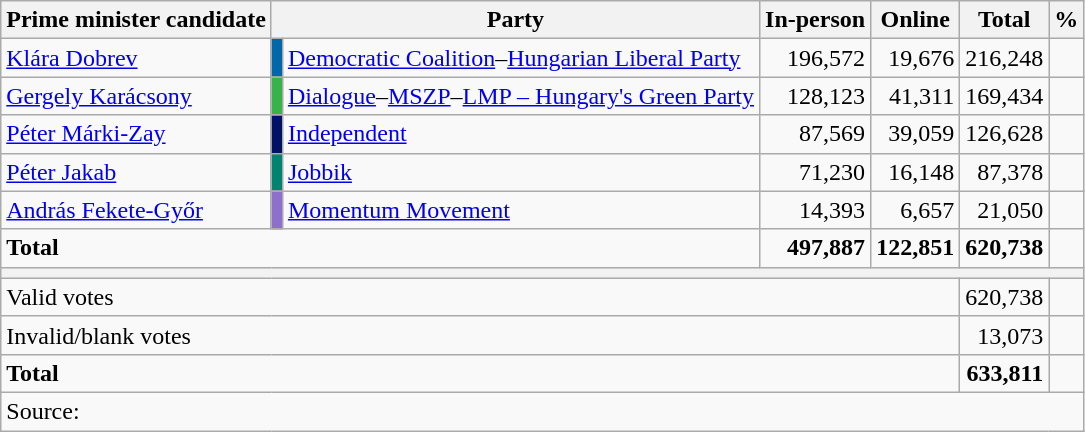<table class="wikitable" style="text-align:right">
<tr>
<th>Prime minister candidate</th>
<th colspan="2">Party</th>
<th>In-person</th>
<th>Online</th>
<th>Total</th>
<th>%</th>
</tr>
<tr>
<td align="left"><a href='#'>Klára Dobrev</a></td>
<td style="background:#0067aa"></td>
<td align="left"><a href='#'>Democratic Coalition</a>–<a href='#'>Hungarian Liberal Party</a></td>
<td>196,572</td>
<td>19,676</td>
<td>216,248</td>
<td></td>
</tr>
<tr>
<td align="left"><a href='#'>Gergely Karácsony</a></td>
<td style="background:#37B34A"></td>
<td align="left"><a href='#'>Dialogue</a>–<a href='#'>MSZP</a>–<a href='#'>LMP – Hungary's Green Party</a></td>
<td>128,123</td>
<td>41,311</td>
<td>169,434</td>
<td></td>
</tr>
<tr>
<td align="left"><a href='#'>Péter Márki-Zay</a></td>
<td style="background:#001166"></td>
<td align="left"><a href='#'>Independent</a></td>
<td>87,569</td>
<td>39,059</td>
<td>126,628</td>
<td></td>
</tr>
<tr>
<td align="left"><a href='#'>Péter Jakab</a></td>
<td style="background:#008371"></td>
<td align="left"><a href='#'>Jobbik</a></td>
<td>71,230</td>
<td>16,148</td>
<td>87,378</td>
<td></td>
</tr>
<tr>
<td align="left"><a href='#'>András Fekete-Győr</a></td>
<td style="background:#8e6fce"></td>
<td align="left"><a href='#'>Momentum Movement</a></td>
<td>14,393</td>
<td>6,657</td>
<td>21,050</td>
<td></td>
</tr>
<tr style="font-weight:bold">
<td colspan="3" align="left">Total</td>
<td>497,887</td>
<td>122,851</td>
<td>620,738</td>
<td></td>
</tr>
<tr>
<th colspan="7"></th>
</tr>
<tr>
<td colspan="5" align="left">Valid votes</td>
<td>620,738</td>
<td></td>
</tr>
<tr>
<td colspan="5" align="left">Invalid/blank votes</td>
<td>13,073</td>
<td></td>
</tr>
<tr>
<td colspan="5" align="left"><strong>Total</strong></td>
<td><strong>633,811</strong></td>
<td><strong></strong></td>
</tr>
<tr class="sortbottom">
<td colspan="7" align="left">Source: </td>
</tr>
</table>
